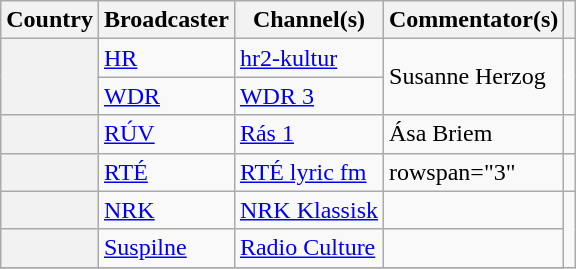<table class="wikitable plainrowheaders">
<tr>
<th scope="col">Country</th>
<th scope="col">Broadcaster</th>
<th scope="col">Channel(s)</th>
<th scope="col">Commentator(s)</th>
<th scope="col"></th>
</tr>
<tr>
<th scope="row" rowspan="2"></th>
<td><a href='#'>HR</a></td>
<td><a href='#'>hr2-kultur</a></td>
<td rowspan="2">Susanne Herzog</td>
<td rowspan="2"></td>
</tr>
<tr>
<td><a href='#'>WDR</a></td>
<td><a href='#'>WDR 3</a></td>
</tr>
<tr>
<th scope="row"></th>
<td><a href='#'>RÚV</a></td>
<td><a href='#'>Rás 1</a></td>
<td>Ása Briem</td>
<td></td>
</tr>
<tr>
<th scope="row"></th>
<td><a href='#'>RTÉ</a></td>
<td><a href='#'>RTÉ lyric fm</a></td>
<td>rowspan="3" </td>
<td></td>
</tr>
<tr>
<th scope="row"></th>
<td><a href='#'>NRK</a></td>
<td><a href='#'>NRK Klassisk</a></td>
<td></td>
</tr>
<tr>
<th scope="row"></th>
<td><a href='#'>Suspilne</a></td>
<td><a href='#'>Radio Culture</a></td>
<td></td>
</tr>
<tr>
</tr>
</table>
